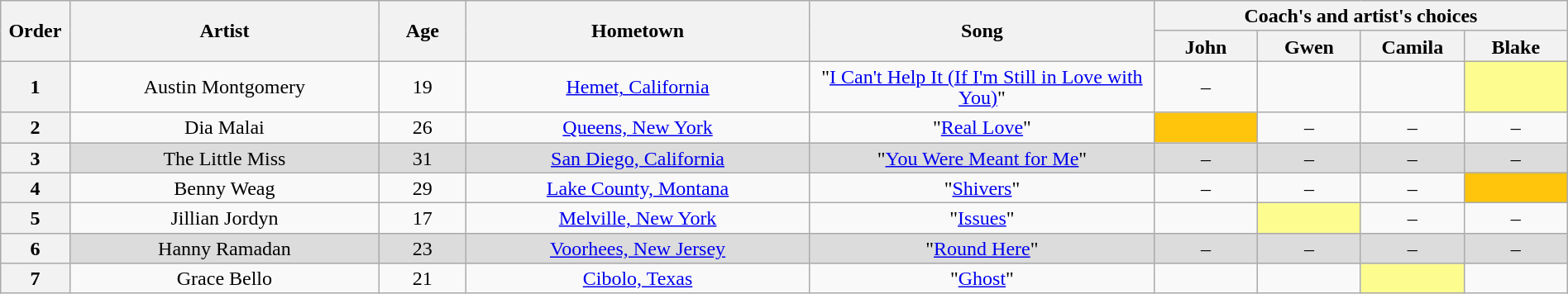<table class="wikitable" style="text-align:center; line-height:17px; width:100%">
<tr>
<th scope="col" rowspan="2" style="width:04%">Order</th>
<th scope="col" rowspan="2" style="width:18%">Artist</th>
<th scope="col" rowspan="2" style="width:05%">Age</th>
<th scope="col" rowspan="2" style="width:20%">Hometown</th>
<th scope="col" rowspan="2" style="width:20%">Song</th>
<th scope="col" colspan="4" style="width:24%">Coach's and artist's choices</th>
</tr>
<tr>
<th style="width:06%">John</th>
<th style="width:06%">Gwen</th>
<th style="width:06%">Camila</th>
<th style="width:06%">Blake</th>
</tr>
<tr>
<th scope="row">1</th>
<td>Austin Montgomery</td>
<td>19</td>
<td><a href='#'>Hemet, California</a></td>
<td>"<a href='#'>I Can't Help It (If I'm Still in Love with You)</a>"</td>
<td>–</td>
<td><em></em></td>
<td><em></em></td>
<td bgcolor="#fdfc8f"><em></em></td>
</tr>
<tr>
<th scope="row">2</th>
<td>Dia Malai</td>
<td>26</td>
<td><a href='#'>Queens, New York</a></td>
<td>"<a href='#'>Real Love</a>"</td>
<td bgcolor="#ffc40c"><em></em></td>
<td>–</td>
<td>–</td>
<td>–</td>
</tr>
<tr style="background:#DCDCDC">
<th scope="row">3</th>
<td>The Little Miss</td>
<td>31</td>
<td><a href='#'>San Diego, California</a></td>
<td>"<a href='#'>You Were Meant for Me</a>"</td>
<td>–</td>
<td>–</td>
<td>–</td>
<td>–</td>
</tr>
<tr>
<th scope="row">4</th>
<td>Benny Weag</td>
<td>29</td>
<td><a href='#'>Lake County, Montana</a></td>
<td>"<a href='#'>Shivers</a>"</td>
<td>–</td>
<td>–</td>
<td>–</td>
<td bgcolor="#ffc40c"><em></em></td>
</tr>
<tr>
<th scope="row">5</th>
<td>Jillian Jordyn</td>
<td>17</td>
<td><a href='#'>Melville, New York</a></td>
<td>"<a href='#'>Issues</a>"</td>
<td><em></em></td>
<td bgcolor="#fdfc8f"><em></em></td>
<td>–</td>
<td>–</td>
</tr>
<tr style="background:#DCDCDC">
<th scope="row">6</th>
<td>Hanny Ramadan</td>
<td>23</td>
<td><a href='#'>Voorhees, New Jersey</a></td>
<td>"<a href='#'>Round Here</a>"</td>
<td>–</td>
<td>–</td>
<td>–</td>
<td>–</td>
</tr>
<tr>
<th scope="row">7</th>
<td>Grace Bello</td>
<td>21</td>
<td><a href='#'>Cibolo, Texas</a></td>
<td>"<a href='#'>Ghost</a>"</td>
<td><em></em></td>
<td><em></em></td>
<td bgcolor="#fdfc8f"><em></em></td>
<td><em></em></td>
</tr>
</table>
